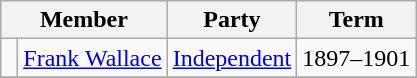<table class="wikitable">
<tr>
<th colspan="2">Member</th>
<th>Party</th>
<th>Term</th>
</tr>
<tr>
<td> </td>
<td><a href='#'>Frank Wallace</a></td>
<td><a href='#'>Independent</a></td>
<td>1897–1901</td>
</tr>
<tr>
</tr>
</table>
